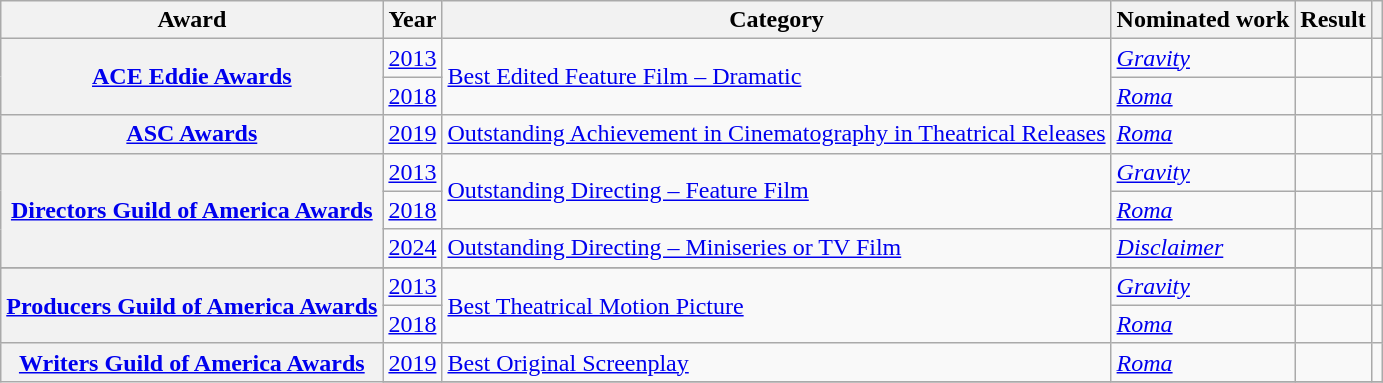<table class="wikitable sortable plainrowheaders">
<tr>
<th>Award</th>
<th>Year</th>
<th>Category</th>
<th>Nominated work</th>
<th>Result</th>
<th scope="col" class="unsortable"></th>
</tr>
<tr>
<th scope="row", rowspan=2><a href='#'>ACE Eddie Awards</a></th>
<td><a href='#'>2013</a></td>
<td rowspan="2"><a href='#'>Best Edited Feature Film – Dramatic</a></td>
<td><em><a href='#'>Gravity</a></em></td>
<td></td>
<td></td>
</tr>
<tr>
<td><a href='#'>2018</a></td>
<td><em><a href='#'>Roma</a></em></td>
<td></td>
<td></td>
</tr>
<tr>
<th scope="row", rowspan=1><a href='#'>ASC Awards</a></th>
<td><a href='#'>2019</a></td>
<td><a href='#'>Outstanding Achievement in Cinematography in Theatrical Releases</a></td>
<td><em><a href='#'>Roma</a></em></td>
<td></td>
<td></td>
</tr>
<tr>
<th scope="row", rowspan=3><a href='#'>Directors Guild of America Awards</a></th>
<td><a href='#'>2013</a></td>
<td rowspan="2"><a href='#'>Outstanding Directing – Feature Film</a></td>
<td><em><a href='#'>Gravity</a></em></td>
<td></td>
<td></td>
</tr>
<tr>
<td><a href='#'>2018</a></td>
<td><em><a href='#'>Roma</a></em></td>
<td></td>
<td></td>
</tr>
<tr>
<td><a href='#'>2024</a></td>
<td><a href='#'>Outstanding Directing – Miniseries or TV Film</a></td>
<td><em><a href='#'>Disclaimer</a></em></td>
<td></td>
<td align="center"></td>
</tr>
<tr>
</tr>
<tr>
<th scope="row", rowspan=2><a href='#'>Producers Guild of America Awards</a></th>
<td><a href='#'>2013</a></td>
<td rowspan="2"><a href='#'>Best Theatrical Motion Picture</a></td>
<td><em><a href='#'>Gravity</a></em></td>
<td></td>
<td></td>
</tr>
<tr>
<td><a href='#'>2018</a></td>
<td><em><a href='#'>Roma</a></em></td>
<td></td>
<td></td>
</tr>
<tr>
<th scope="row", rowspan=2><a href='#'>Writers Guild of America Awards</a></th>
<td><a href='#'>2019</a></td>
<td><a href='#'>Best Original Screenplay</a></td>
<td><em><a href='#'>Roma</a></em></td>
<td></td>
<td></td>
</tr>
<tr>
</tr>
</table>
